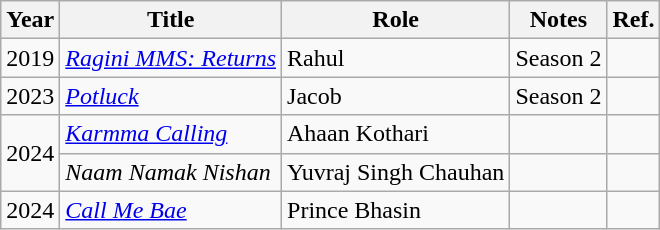<table class="wikitable">
<tr>
<th>Year</th>
<th>Title</th>
<th>Role</th>
<th>Notes</th>
<th>Ref.</th>
</tr>
<tr>
<td>2019</td>
<td><em><a href='#'>Ragini MMS: Returns</a></em></td>
<td>Rahul</td>
<td>Season 2</td>
<td></td>
</tr>
<tr>
<td>2023</td>
<td><em><a href='#'>Potluck</a></em></td>
<td>Jacob</td>
<td>Season 2</td>
<td></td>
</tr>
<tr>
<td rowspan="2">2024</td>
<td><em><a href='#'>Karmma Calling</a></em></td>
<td>Ahaan Kothari</td>
<td></td>
<td></td>
</tr>
<tr>
<td><em>Naam Namak Nishan</em></td>
<td>Yuvraj Singh Chauhan</td>
<td></td>
<td></td>
</tr>
<tr>
<td>2024</td>
<td><em><a href='#'>Call Me Bae</a></em></td>
<td>Prince Bhasin</td>
<td></td>
<td></td>
</tr>
</table>
